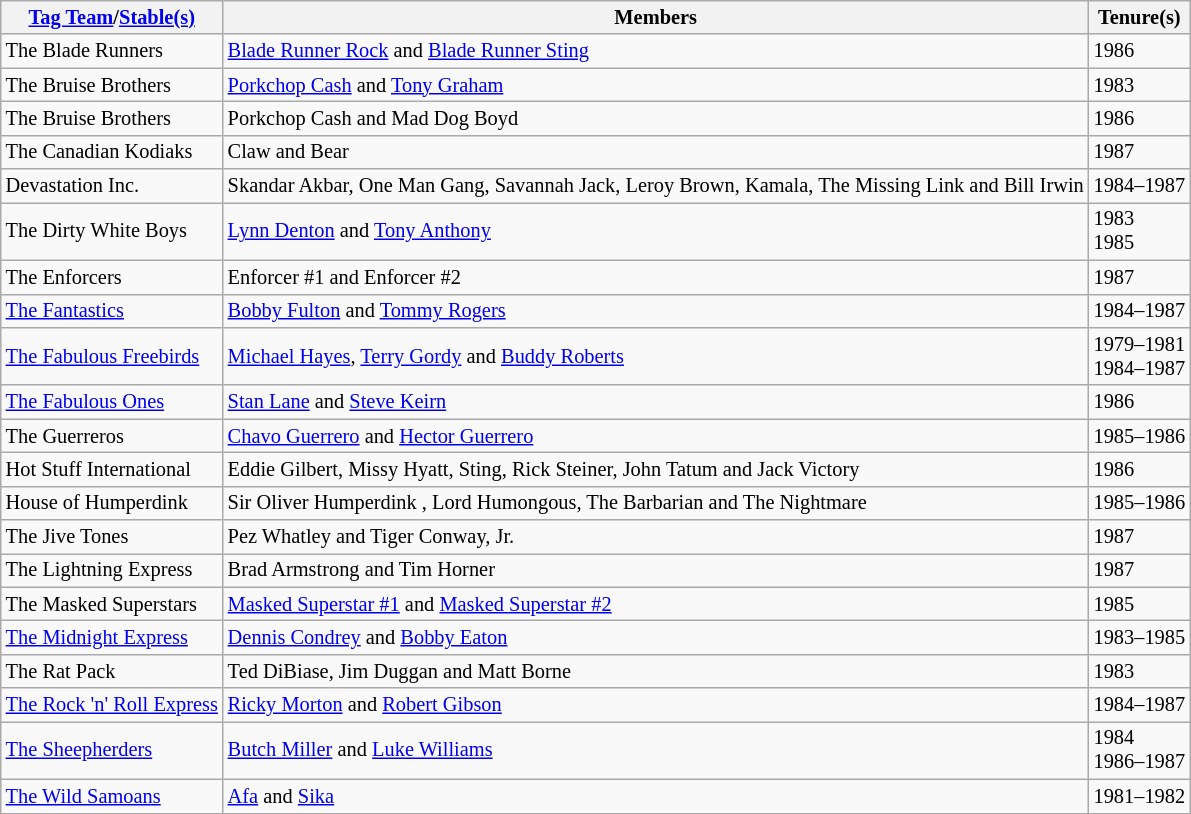<table style="font-size: 85%; text-align: left;" class="wikitable">
<tr>
<th><a href='#'>Tag Team</a>/<a href='#'>Stable(s)</a></th>
<th>Members</th>
<th>Tenure(s)</th>
</tr>
<tr>
<td>The Blade Runners</td>
<td><a href='#'>Blade Runner Rock</a> and <a href='#'>Blade Runner Sting</a></td>
<td>1986</td>
</tr>
<tr>
<td>The Bruise Brothers</td>
<td><a href='#'>Porkchop Cash</a> and <a href='#'>Tony Graham</a></td>
<td>1983</td>
</tr>
<tr>
<td>The Bruise Brothers</td>
<td>Porkchop Cash and Mad Dog Boyd</td>
<td>1986</td>
</tr>
<tr>
<td>The Canadian Kodiaks</td>
<td>Claw and Bear</td>
<td>1987</td>
</tr>
<tr>
<td>Devastation Inc.</td>
<td>Skandar Akbar, One Man Gang, Savannah Jack, Leroy Brown, Kamala, The Missing Link and Bill Irwin</td>
<td>1984–1987</td>
</tr>
<tr>
<td>The Dirty White Boys</td>
<td><a href='#'>Lynn Denton</a> and <a href='#'>Tony Anthony</a></td>
<td>1983<br>1985</td>
</tr>
<tr>
<td>The Enforcers</td>
<td>Enforcer #1 and Enforcer #2</td>
<td>1987</td>
</tr>
<tr>
<td><a href='#'>The Fantastics</a></td>
<td><a href='#'>Bobby Fulton</a> and <a href='#'>Tommy Rogers</a></td>
<td>1984–1987</td>
</tr>
<tr>
<td><a href='#'>The Fabulous Freebirds</a></td>
<td><a href='#'>Michael Hayes</a>, <a href='#'>Terry Gordy</a> and <a href='#'>Buddy Roberts</a></td>
<td>1979–1981<br>1984–1987</td>
</tr>
<tr>
<td><a href='#'>The Fabulous Ones</a></td>
<td><a href='#'>Stan Lane</a> and <a href='#'>Steve Keirn</a></td>
<td>1986</td>
</tr>
<tr>
<td>The Guerreros</td>
<td><a href='#'>Chavo Guerrero</a> and <a href='#'>Hector Guerrero</a></td>
<td>1985–1986</td>
</tr>
<tr>
<td>Hot Stuff International</td>
<td>Eddie Gilbert, Missy Hyatt, Sting, Rick Steiner, John Tatum and Jack Victory</td>
<td>1986</td>
</tr>
<tr>
<td>House of Humperdink</td>
<td>Sir Oliver Humperdink , Lord Humongous, The Barbarian and The Nightmare</td>
<td>1985–1986</td>
</tr>
<tr>
<td>The Jive Tones</td>
<td>Pez Whatley and Tiger Conway, Jr.</td>
<td>1987</td>
</tr>
<tr>
<td>The Lightning Express</td>
<td>Brad Armstrong and Tim Horner</td>
<td>1987</td>
</tr>
<tr>
<td>The Masked Superstars</td>
<td><a href='#'>Masked Superstar #1</a> and <a href='#'>Masked Superstar #2</a></td>
<td>1985</td>
</tr>
<tr>
<td><a href='#'>The Midnight Express</a></td>
<td><a href='#'>Dennis Condrey</a> and <a href='#'>Bobby Eaton</a></td>
<td>1983–1985</td>
</tr>
<tr>
<td>The Rat Pack</td>
<td>Ted DiBiase, Jim Duggan and Matt Borne</td>
<td>1983</td>
</tr>
<tr>
<td><a href='#'>The Rock 'n' Roll Express</a></td>
<td><a href='#'>Ricky Morton</a> and <a href='#'>Robert Gibson</a></td>
<td>1984–1987</td>
</tr>
<tr>
<td><a href='#'>The Sheepherders</a></td>
<td><a href='#'>Butch Miller</a> and <a href='#'>Luke Williams</a></td>
<td>1984<br>1986–1987</td>
</tr>
<tr>
<td><a href='#'>The Wild Samoans</a></td>
<td><a href='#'>Afa</a> and <a href='#'>Sika</a></td>
<td>1981–1982</td>
</tr>
</table>
